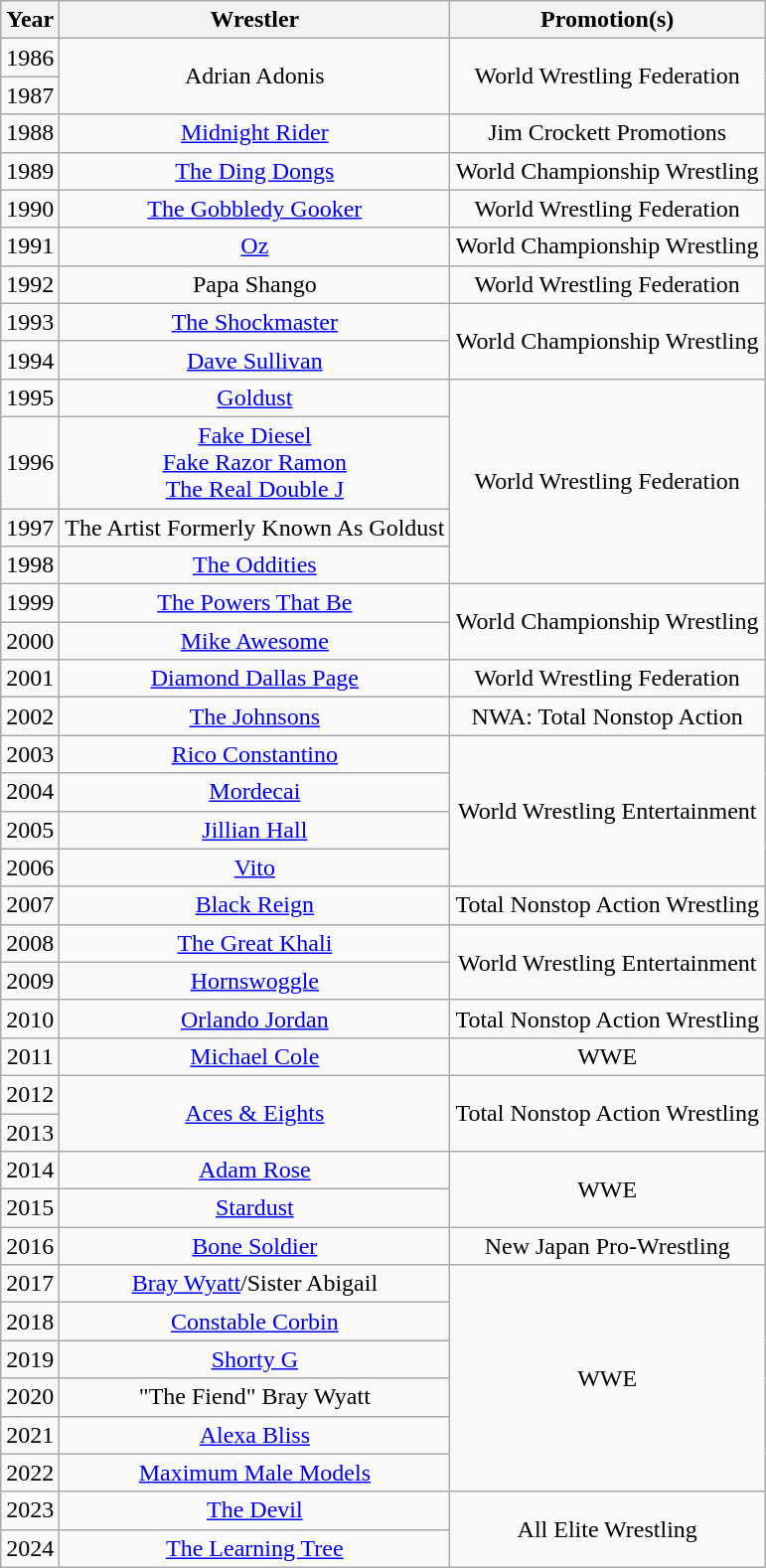<table class="wikitable sortable" style="text-align: center">
<tr>
<th>Year</th>
<th>Wrestler</th>
<th>Promotion(s)</th>
</tr>
<tr>
<td>1986</td>
<td rowspan=2>Adrian Adonis</td>
<td rowspan=2>World Wrestling Federation</td>
</tr>
<tr>
<td>1987</td>
</tr>
<tr>
<td>1988</td>
<td><a href='#'>Midnight Rider</a></td>
<td>Jim Crockett Promotions</td>
</tr>
<tr>
<td>1989</td>
<td><a href='#'>The Ding Dongs</a></td>
<td>World Championship Wrestling</td>
</tr>
<tr>
<td>1990</td>
<td><a href='#'>The Gobbledy Gooker</a></td>
<td>World Wrestling Federation</td>
</tr>
<tr>
<td>1991</td>
<td><a href='#'>Oz</a></td>
<td>World Championship Wrestling</td>
</tr>
<tr>
<td>1992</td>
<td>Papa Shango</td>
<td>World Wrestling Federation</td>
</tr>
<tr>
<td>1993</td>
<td><a href='#'>The Shockmaster</a></td>
<td rowspan=2>World Championship Wrestling</td>
</tr>
<tr>
<td>1994</td>
<td><a href='#'>Dave Sullivan</a></td>
</tr>
<tr>
<td>1995</td>
<td><a href='#'>Goldust</a></td>
<td rowspan=4>World Wrestling Federation</td>
</tr>
<tr>
<td>1996</td>
<td><a href='#'>Fake Diesel</a><br><a href='#'>Fake Razor Ramon</a><br><a href='#'>The Real Double J</a></td>
</tr>
<tr>
<td>1997</td>
<td>The Artist Formerly Known As Goldust</td>
</tr>
<tr>
<td>1998</td>
<td><a href='#'>The Oddities</a></td>
</tr>
<tr>
<td>1999</td>
<td><a href='#'>The Powers That Be</a></td>
<td rowspan=2>World Championship Wrestling</td>
</tr>
<tr>
<td>2000</td>
<td><a href='#'>Mike Awesome</a></td>
</tr>
<tr>
<td>2001</td>
<td><a href='#'>Diamond Dallas Page</a></td>
<td>World Wrestling Federation</td>
</tr>
<tr>
<td>2002</td>
<td><a href='#'>The Johnsons</a></td>
<td>NWA: Total Nonstop Action</td>
</tr>
<tr>
<td>2003</td>
<td><a href='#'>Rico Constantino</a></td>
<td rowspan=4>World Wrestling Entertainment</td>
</tr>
<tr>
<td>2004</td>
<td><a href='#'>Mordecai</a></td>
</tr>
<tr>
<td>2005</td>
<td><a href='#'>Jillian Hall</a></td>
</tr>
<tr>
<td>2006</td>
<td><a href='#'>Vito</a></td>
</tr>
<tr>
<td>2007</td>
<td><a href='#'>Black Reign</a></td>
<td>Total Nonstop Action Wrestling</td>
</tr>
<tr>
<td>2008</td>
<td><a href='#'>The Great Khali</a></td>
<td rowspan=2>World Wrestling Entertainment</td>
</tr>
<tr>
<td>2009</td>
<td><a href='#'>Hornswoggle</a></td>
</tr>
<tr>
<td>2010</td>
<td><a href='#'>Orlando Jordan</a></td>
<td>Total Nonstop Action Wrestling</td>
</tr>
<tr>
<td>2011</td>
<td><a href='#'>Michael Cole</a></td>
<td>WWE</td>
</tr>
<tr>
<td>2012</td>
<td rowspan=2><a href='#'>Aces & Eights</a></td>
<td rowspan=2>Total Nonstop Action Wrestling</td>
</tr>
<tr>
<td>2013</td>
</tr>
<tr>
<td>2014</td>
<td><a href='#'>Adam Rose</a></td>
<td rowspan=2>WWE</td>
</tr>
<tr>
<td>2015</td>
<td><a href='#'>Stardust</a></td>
</tr>
<tr>
<td>2016</td>
<td><a href='#'>Bone Soldier</a></td>
<td>New Japan Pro-Wrestling</td>
</tr>
<tr>
<td>2017</td>
<td><a href='#'>Bray Wyatt</a>/Sister Abigail</td>
<td rowspan="6">WWE</td>
</tr>
<tr>
<td>2018</td>
<td><a href='#'>Constable Corbin</a></td>
</tr>
<tr>
<td>2019</td>
<td><a href='#'>Shorty G</a></td>
</tr>
<tr>
<td>2020</td>
<td>"The Fiend" Bray Wyatt</td>
</tr>
<tr>
<td>2021</td>
<td><a href='#'>Alexa Bliss</a></td>
</tr>
<tr>
<td>2022</td>
<td><a href='#'>Maximum Male Models</a></td>
</tr>
<tr>
<td>2023</td>
<td><a href='#'>The Devil</a></td>
<td rowspan="2">All Elite Wrestling</td>
</tr>
<tr>
<td>2024</td>
<td><a href='#'>The Learning Tree</a></td>
</tr>
</table>
